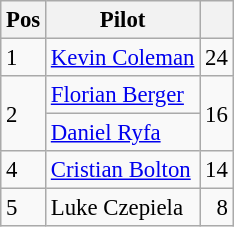<table class="wikitable" style="font-size: 95%;">
<tr>
<th>Pos</th>
<th>Pilot</th>
<th></th>
</tr>
<tr>
<td>1</td>
<td> <a href='#'>Kevin Coleman</a></td>
<td align="right">24</td>
</tr>
<tr>
<td rowspan=2>2</td>
<td> <a href='#'>Florian Berger</a></td>
<td rowspan=2 align="right">16</td>
</tr>
<tr>
<td> <a href='#'>Daniel Ryfa</a></td>
</tr>
<tr>
<td>4</td>
<td> <a href='#'>Cristian Bolton</a></td>
<td align="right">14</td>
</tr>
<tr>
<td>5</td>
<td> Luke Czepiela</td>
<td align="right">8</td>
</tr>
</table>
